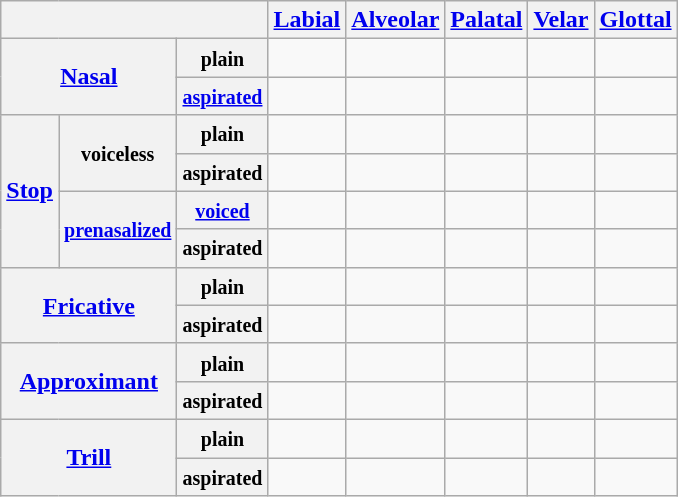<table class="wikitable" style="text-align:center">
<tr>
<th colspan="3"></th>
<th><a href='#'>Labial</a></th>
<th><a href='#'>Alveolar</a></th>
<th><a href='#'>Palatal</a></th>
<th><a href='#'>Velar</a></th>
<th><a href='#'>Glottal</a></th>
</tr>
<tr>
<th colspan="2" rowspan="2"><a href='#'>Nasal</a></th>
<th><small>plain</small></th>
<td></td>
<td></td>
<td></td>
<td></td>
<td></td>
</tr>
<tr>
<th><small><a href='#'>aspirated</a></small></th>
<td></td>
<td></td>
<td></td>
<td></td>
<td></td>
</tr>
<tr>
<th rowspan="4"><a href='#'>Stop</a></th>
<th rowspan="2"><small>voiceless</small></th>
<th><small>plain</small></th>
<td></td>
<td></td>
<td></td>
<td></td>
<td></td>
</tr>
<tr>
<th><small>aspirated</small></th>
<td></td>
<td></td>
<td></td>
<td></td>
<td></td>
</tr>
<tr>
<th rowspan="2"><small><a href='#'>prenasalized</a></small></th>
<th><small><a href='#'>voiced</a></small></th>
<td></td>
<td></td>
<td></td>
<td></td>
<td></td>
</tr>
<tr>
<th><small>aspirated</small></th>
<td></td>
<td></td>
<td></td>
<td></td>
<td></td>
</tr>
<tr>
<th colspan="2" rowspan="2"><a href='#'>Fricative</a></th>
<th><small>plain</small></th>
<td></td>
<td></td>
<td></td>
<td></td>
<td></td>
</tr>
<tr>
<th><small>aspirated</small></th>
<td></td>
<td></td>
<td></td>
<td></td>
<td></td>
</tr>
<tr>
<th colspan="2" rowspan="2"><a href='#'>Approximant</a></th>
<th><small>plain</small></th>
<td></td>
<td></td>
<td></td>
<td></td>
<td></td>
</tr>
<tr>
<th><small>aspirated</small></th>
<td></td>
<td></td>
<td></td>
<td></td>
<td></td>
</tr>
<tr>
<th colspan="2" rowspan="2"><a href='#'>Trill</a></th>
<th><small>plain</small></th>
<td></td>
<td></td>
<td></td>
<td></td>
<td></td>
</tr>
<tr>
<th><small>aspirated</small></th>
<td></td>
<td></td>
<td></td>
<td></td>
<td></td>
</tr>
</table>
